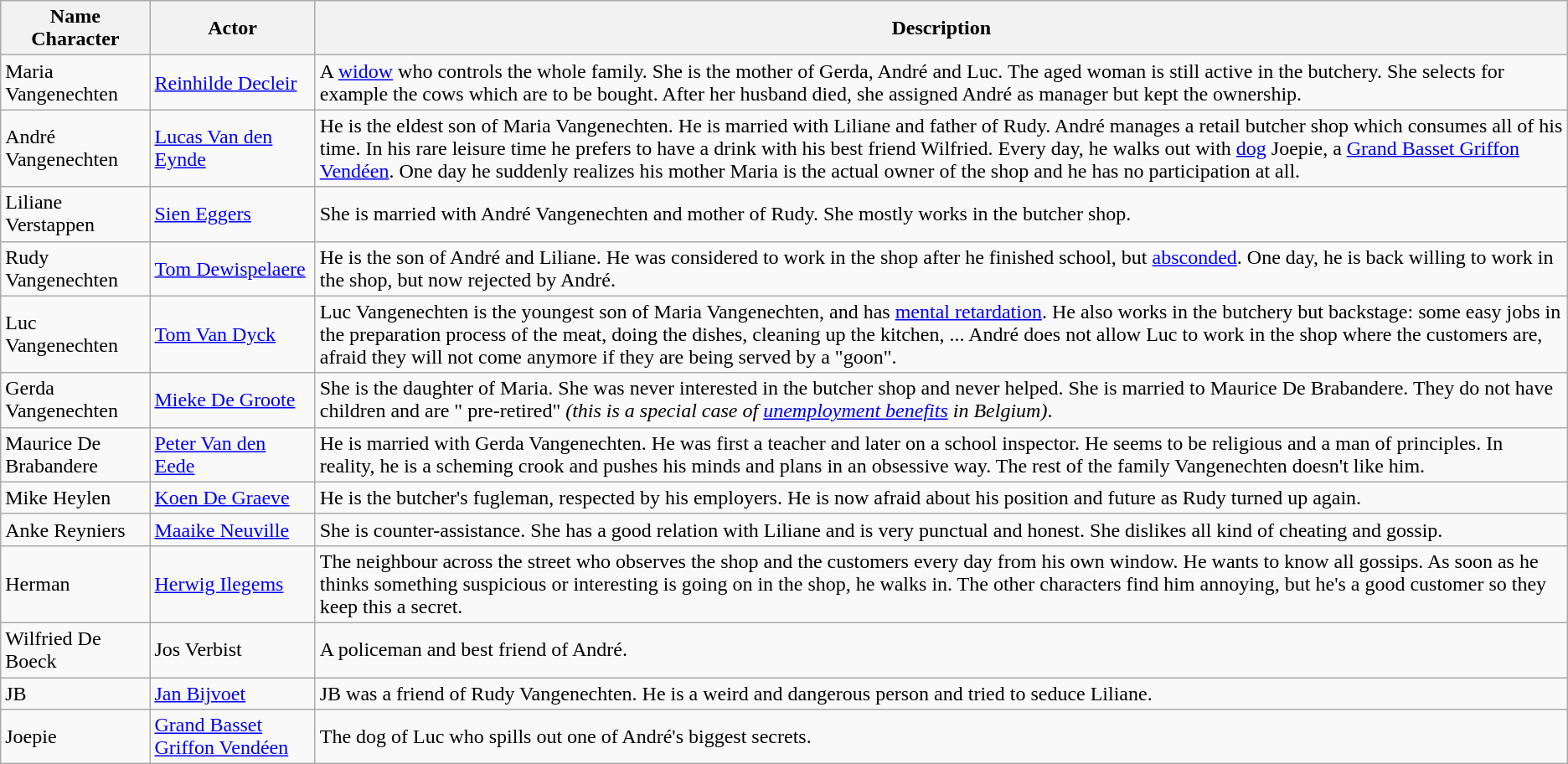<table class="wikitable" style="text-align:left">
<tr>
<th>Name Character</th>
<th>Actor</th>
<th>Description</th>
</tr>
<tr>
<td>Maria Vangenechten</td>
<td><a href='#'>Reinhilde Decleir</a></td>
<td>A <a href='#'>widow</a> who controls the whole family. She is the mother of Gerda, André and Luc. The aged woman is still active in the butchery. She selects for example the cows which are to be bought. After her husband died, she assigned André as manager but kept the ownership.</td>
</tr>
<tr>
<td>André Vangenechten</td>
<td><a href='#'>Lucas Van den Eynde</a></td>
<td>He is the eldest son of Maria Vangenechten. He is married with Liliane and father of Rudy. André manages a retail butcher shop which consumes all of his time. In his rare leisure time he prefers to have a drink with his best friend Wilfried. Every day, he walks out with <a href='#'>dog</a> Joepie, a <a href='#'>Grand Basset Griffon Vendéen</a>. One day he suddenly realizes his mother Maria is the actual owner of the shop and he has no participation at all.</td>
</tr>
<tr>
<td>Liliane Verstappen</td>
<td><a href='#'>Sien Eggers</a></td>
<td>She is married with André Vangenechten and mother of Rudy. She mostly works in the butcher shop.</td>
</tr>
<tr>
<td>Rudy Vangenechten</td>
<td><a href='#'>Tom Dewispelaere</a></td>
<td>He is the son of André and Liliane. He was considered to work in the shop after he finished school, but <a href='#'>absconded</a>. One day, he is back willing to work in the shop, but now rejected by André.</td>
</tr>
<tr>
<td>Luc Vangenechten</td>
<td><a href='#'>Tom Van Dyck</a></td>
<td>Luc Vangenechten is the youngest son of Maria Vangenechten, and has <a href='#'>mental retardation</a>. He also works in the butchery but backstage: some easy jobs in the preparation process of the meat, doing the dishes, cleaning up the kitchen, ... André does not allow Luc to work in the shop where the customers are, afraid they will not come anymore if they are being served by a "goon".</td>
</tr>
<tr>
<td>Gerda Vangenechten</td>
<td><a href='#'>Mieke De Groote</a></td>
<td>She is the daughter of Maria. She was never interested in the butcher shop and never helped. She is married to Maurice De Brabandere. They do not have children and are " pre-retired" <em>(this is a special case of <a href='#'>unemployment benefits</a> in Belgium)</em>.</td>
</tr>
<tr>
<td>Maurice De Brabandere</td>
<td><a href='#'>Peter Van den Eede</a></td>
<td>He is married with Gerda Vangenechten. He was first a teacher and later on a school inspector. He seems to be religious and a man of principles. In reality, he is a scheming crook and pushes his minds and plans in an obsessive way. The rest of the family Vangenechten doesn't like him.</td>
</tr>
<tr>
<td>Mike Heylen</td>
<td><a href='#'>Koen De Graeve</a></td>
<td>He is the butcher's fugleman, respected by his employers. He is now afraid about his position and future as Rudy turned up again.</td>
</tr>
<tr>
<td>Anke Reyniers</td>
<td><a href='#'>Maaike Neuville</a></td>
<td>She is counter-assistance. She has a good relation with Liliane and is very punctual and honest. She dislikes all kind of cheating and gossip.</td>
</tr>
<tr>
<td>Herman</td>
<td><a href='#'>Herwig Ilegems</a></td>
<td>The neighbour across the street who observes the shop and the customers every day from his own window. He wants to know all gossips. As soon  as he thinks something suspicious or interesting is going on in the shop, he walks in. The other characters find him annoying, but he's a good customer so they keep this a secret.</td>
</tr>
<tr>
<td>Wilfried De Boeck</td>
<td>Jos Verbist</td>
<td>A policeman and best friend of André.</td>
</tr>
<tr>
<td>JB</td>
<td><a href='#'>Jan Bijvoet</a></td>
<td>JB was a friend of Rudy Vangenechten. He is a weird and dangerous person and tried to seduce Liliane.</td>
</tr>
<tr>
<td>Joepie</td>
<td><a href='#'>Grand Basset Griffon Vendéen</a></td>
<td>The dog of Luc who spills out one of André's biggest secrets.</td>
</tr>
</table>
